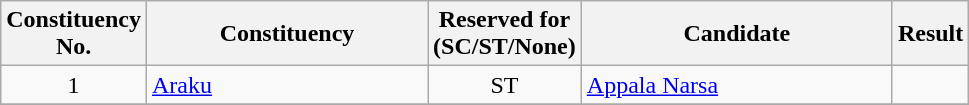<table class= "wikitable sortable">
<tr>
<th align="center">Constituency<br>No.</th>
<th style="width:180px;">Constituency</th>
<th align="center">Reserved for<br>(SC/ST/None)</th>
<th style="width:200px;">Candidate</th>
<th align="center">Result</th>
</tr>
<tr>
<td style="text-align:center;">1</td>
<td><a href='#'>Araku</a></td>
<td style="text-align:center;">ST</td>
<td><a href='#'>Appala Narsa</a></td>
<td></td>
</tr>
<tr>
</tr>
</table>
